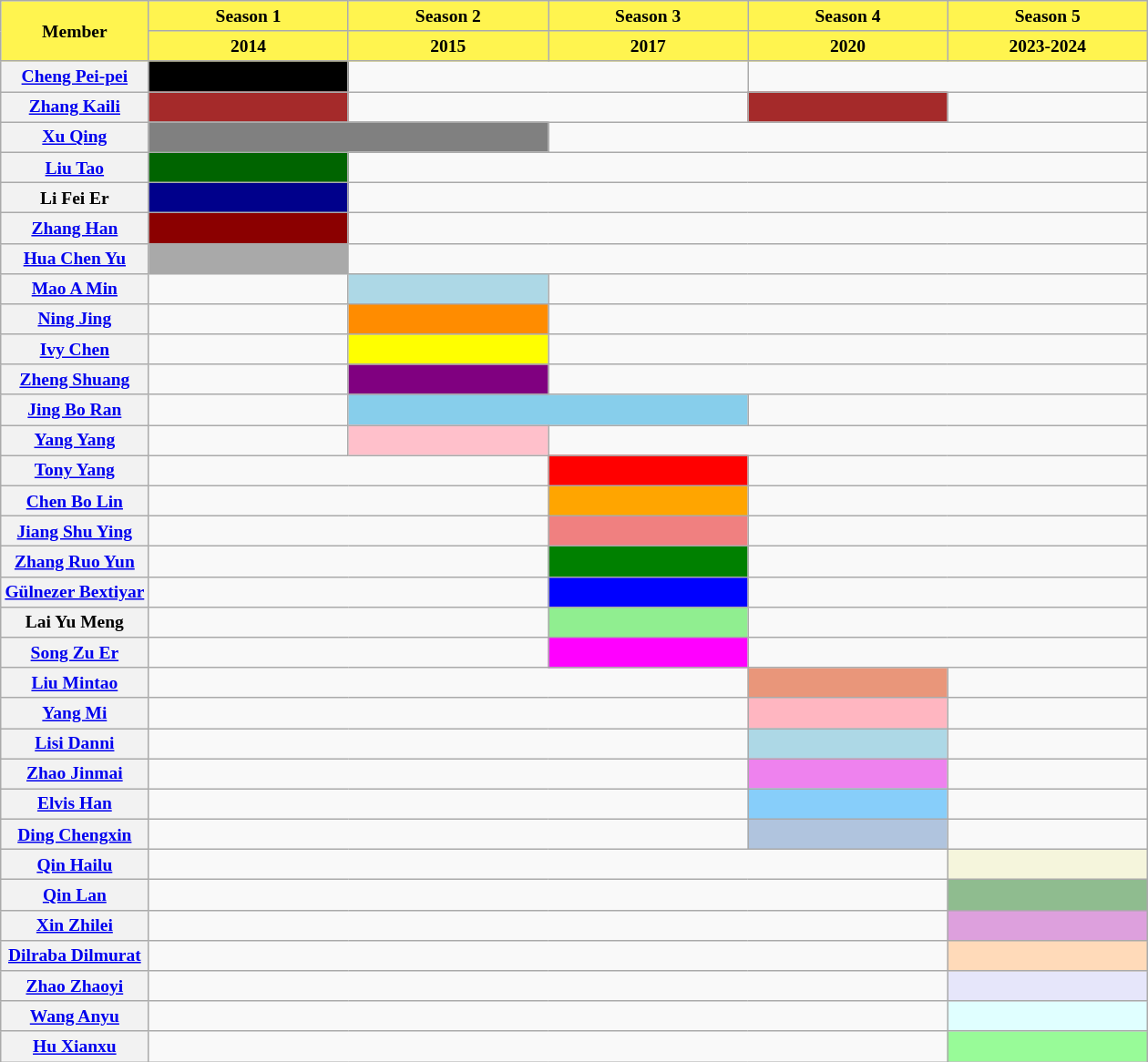<table class="skin-invert wikitable" style="text-align:center; font-size:small">
<tr style="background:#FFF44F; font-weight:bold">
<td rowspan="2">Member</td>
<td colspan="1">Season 1</td>
<td colspan="1">Season 2</td>
<td colspan="1">Season 3</td>
<td colspan="1">Season 4</td>
<td colspan="1">Season 5</td>
</tr>
<tr style="background:#FFF44F; font-weight:bold">
<td width="140px">2014</td>
<td width="140px">2015</td>
<td width="140px">2017</td>
<td width="140px">2020</td>
<td width="140px">2023-2024</td>
</tr>
<tr>
<th bgcolor="#f2f2f2"><a href='#'>Cheng Pei-pei</a></th>
<td colspan="1" style="background:Black;"></td>
<td colspan="2" style=""></td>
<td colspan="2" style=""></td>
</tr>
<tr>
<th bgcolor="#f2f2f2"><a href='#'>Zhang Kaili</a></th>
<td colspan="1" style="background:Brown;"></td>
<td colspan="2" style=""></td>
<td colspan="1" style="background:Brown;"></td>
<td colspan="1" style=""></td>
</tr>
<tr>
<th bgcolor="#f2f2f2"><a href='#'>Xu Qing</a></th>
<td colspan="2" style="background:Gray;"></td>
<td colspan="3" style=""></td>
</tr>
<tr>
<th bgcolor="#f2f2f2"><a href='#'>Liu Tao</a></th>
<td colspan="1" style="background:Darkgreen;"></td>
<td colspan="4" style=""></td>
</tr>
<tr>
<th bgcolor="#f2f2f2">Li Fei Er</th>
<td colspan="1" style="background:DarkBlue;"></td>
<td colspan="4" style=""></td>
</tr>
<tr>
<th bgcolor="#f2f2f2"><a href='#'>Zhang Han</a></th>
<td colspan="1" style="background:DarkRed;"></td>
<td colspan="4" style=""></td>
</tr>
<tr>
<th bgcolor="#f2f2f2"><a href='#'>Hua Chen Yu</a></th>
<td colspan="1" style="background:DarkGray;"></td>
<td colspan="4" style=""></td>
</tr>
<tr>
<th bgcolor="#f2f2f2"><a href='#'>Mao A Min</a></th>
<td colspan="1" style=""></td>
<td colspan="1" style="background:LightBlue;"></td>
<td colspan="3" style=""></td>
</tr>
<tr>
<th bgcolor="#f2f2f2"><a href='#'>Ning Jing</a></th>
<td colspan="1" style=""></td>
<td colspan="1" style="background:DarkOrange;"></td>
<td colspan="3" style=""></td>
</tr>
<tr>
<th bgcolor="#f2f2f2"><a href='#'>Ivy Chen</a></th>
<td colspan="1" style=""></td>
<td colspan="1" style="background:Yellow;"></td>
<td colspan="3" style=""></td>
</tr>
<tr>
<th bgcolor="#f2f2f2"><a href='#'>Zheng Shuang</a></th>
<td colspan="1" style=""></td>
<td colspan="1" style="background:Purple;"></td>
<td colspan="3" style=""></td>
</tr>
<tr>
<th bgcolor="#f2f2f2"><a href='#'>Jing Bo Ran</a></th>
<td colspan="1" style=""></td>
<td colspan="2" style="background:Skyblue;"></td>
<td colspan="2" style=""></td>
</tr>
<tr>
<th bgcolor="#f2f2f2"><a href='#'>Yang Yang</a></th>
<td colspan="1" style=""></td>
<td colspan="1" style="background:Pink;"></td>
<td colspan="3" style=""></td>
</tr>
<tr>
<th bgcolor="#f2f2f2"><a href='#'>Tony Yang</a></th>
<td colspan="2" style=""></td>
<td colspan="1" style="background:Red;"></td>
<td colspan="2" style=""></td>
</tr>
<tr>
<th bgcolor="#f2f2f2"><a href='#'>Chen Bo Lin</a></th>
<td colspan="2" style=""></td>
<td colspan="1" style="background:Orange;"></td>
<td colspan="2" style=""></td>
</tr>
<tr>
<th bgcolor="#f2f2f2"><a href='#'>Jiang Shu Ying</a></th>
<td colspan="2" style=""></td>
<td colspan="1" style="background:LightCoral;"></td>
<td colspan="2" style=""></td>
</tr>
<tr>
<th bgcolor="#f2f2f2"><a href='#'>Zhang Ruo Yun</a></th>
<td colspan="2" style=""></td>
<td colspan="1" style="background:Green;"></td>
<td colspan="2" style=""></td>
</tr>
<tr>
<th bgcolor="#f2f2f2"><a href='#'>Gülnezer Bextiyar</a></th>
<td colspan="2" style=""></td>
<td colspan="1" style="background:Blue;"></td>
<td colspan="2" style=""></td>
</tr>
<tr>
<th bgcolor="#f2f2f2">Lai Yu Meng</th>
<td colspan="2" style=""></td>
<td colspan="1" style="background:LightGreen;"></td>
<td colspan="2" style=""></td>
</tr>
<tr>
<th bgcolor="#f2f2f2"><a href='#'>Song Zu Er</a></th>
<td colspan="2" style=""></td>
<td colspan="1" style="background:Magenta;"></td>
<td colspan="2" style=""></td>
</tr>
<tr>
<th bgcolor="#f2f2f2"><a href='#'>Liu Mintao</a></th>
<td colspan="3" style=""></td>
<td colspan="1" style="background:DarkSalmon;"></td>
<td colspan="1" style=""></td>
</tr>
<tr>
<th bgcolor="#f2f2f2"><a href='#'>Yang Mi</a></th>
<td colspan="3" style=""></td>
<td colspan="1" style="background:LightPink;"></td>
<td colspan="1" style=""></td>
</tr>
<tr>
<th bgcolor="#f2f2f2"><a href='#'>Lisi Danni</a></th>
<td colspan="3" style=""></td>
<td colspan="1" style="background:LightBlue;"></td>
<td colspan="1" style=""></td>
</tr>
<tr>
<th bgcolor="#f2f2f2"><a href='#'>Zhao Jinmai</a></th>
<td colspan="3" style=""></td>
<td colspan="1" style="background:Violet;"></td>
<td colspan="1" style=""></td>
</tr>
<tr>
<th bgcolor="#f2f2f2"><a href='#'>Elvis Han</a></th>
<td colspan="3" style=""></td>
<td colspan="1" style="background:LightSkyBlue;"></td>
<td colspan="1" style=""></td>
</tr>
<tr>
<th bgcolor="#f2f2f2"><a href='#'>Ding Chengxin</a></th>
<td colspan="3" style=""></td>
<td colspan="1" style="background:LightSteelBlue;"></td>
<td colspan="1" style=""></td>
</tr>
<tr>
<th bgcolor="#f2f2f2"><a href='#'>Qin Hailu</a></th>
<td colspan="4" style=""></td>
<td colspan="1" style="background:Beige;"></td>
</tr>
<tr>
<th bgcolor="#f2f2f2"><a href='#'>Qin Lan</a></th>
<td colspan="4" style=""></td>
<td colspan="1" style="background:DarkSeaGreen;"></td>
</tr>
<tr>
<th bgcolor="#f2f2f2"><a href='#'>Xin Zhilei</a></th>
<td colspan="4" style=""></td>
<td colspan="1" style="background:Plum;"></td>
</tr>
<tr>
<th bgcolor="#f2f2f2"><a href='#'>Dilraba Dilmurat</a></th>
<td colspan="4" style=""></td>
<td colspan="1" style="background:PeachPuff;"></td>
</tr>
<tr>
<th bgcolor="#f2f2f2"><a href='#'>Zhao Zhaoyi</a></th>
<td colspan="4" style=""></td>
<td colspan="1" style="background:Lavender;"></td>
</tr>
<tr>
<th bgcolor="#f2f2f2"><a href='#'>Wang Anyu</a></th>
<td colspan="4" style=""></td>
<td colspan="1" style="background:LightCyan;"></td>
</tr>
<tr>
<th bgcolor="#f2f2f2"><a href='#'>Hu Xianxu</a></th>
<td colspan="4" style=""></td>
<td colspan="1" style="background:PaleGreen;"></td>
</tr>
</table>
